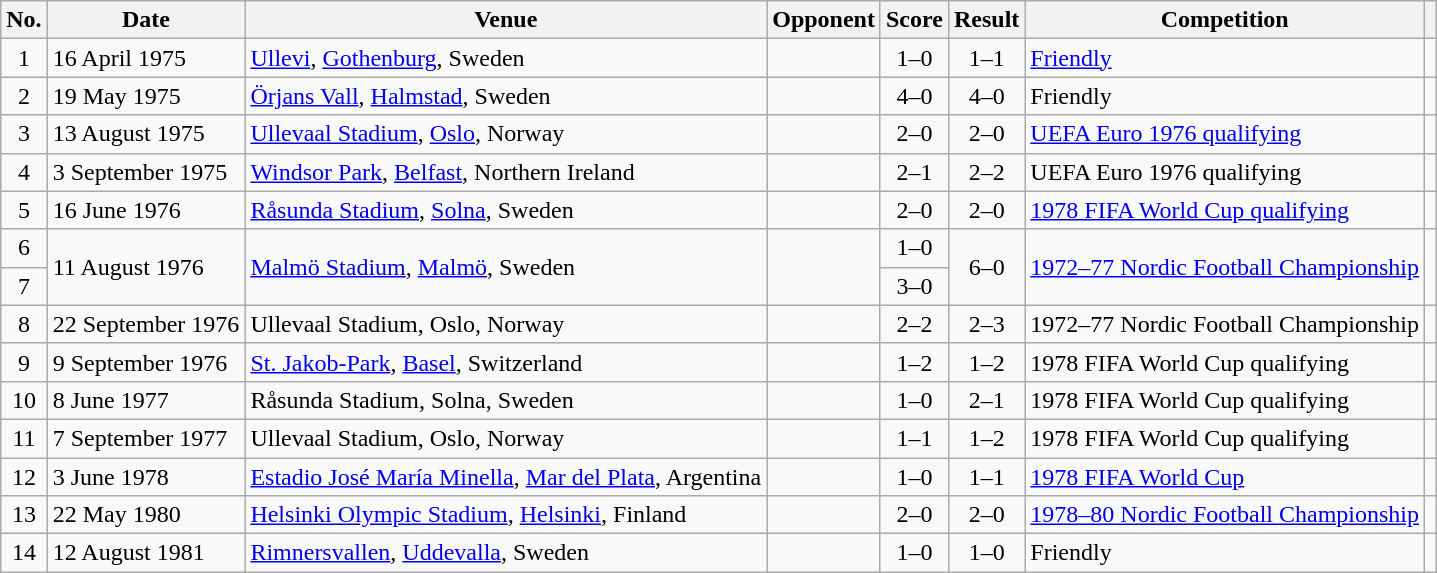<table class="wikitable sortable">
<tr>
<th scope="col">No.</th>
<th scope="col">Date</th>
<th scope="col">Venue</th>
<th scope="col">Opponent</th>
<th scope="col">Score</th>
<th scope="col">Result</th>
<th scope="col">Competition</th>
<th scope="col" class="unsortable"></th>
</tr>
<tr>
<td align="center">1</td>
<td>16 April 1975</td>
<td><a href='#'>Ullevi</a>, <a href='#'>Gothenburg</a>, Sweden</td>
<td></td>
<td align="center">1–0</td>
<td align="center">1–1</td>
<td><a href='#'>Friendly</a></td>
<td></td>
</tr>
<tr>
<td align="center">2</td>
<td>19 May 1975</td>
<td><a href='#'>Örjans Vall</a>, <a href='#'>Halmstad</a>, Sweden</td>
<td></td>
<td align="center">4–0</td>
<td align="center">4–0</td>
<td>Friendly</td>
<td></td>
</tr>
<tr>
<td align="center">3</td>
<td>13 August 1975</td>
<td><a href='#'>Ullevaal Stadium</a>, <a href='#'>Oslo</a>, Norway</td>
<td></td>
<td align="center">2–0</td>
<td style="text-align:center">2–0</td>
<td><a href='#'>UEFA Euro 1976 qualifying</a></td>
<td></td>
</tr>
<tr>
<td align="center">4</td>
<td>3 September 1975</td>
<td><a href='#'>Windsor Park</a>, <a href='#'>Belfast</a>, Northern Ireland</td>
<td></td>
<td align="center">2–1</td>
<td align="center">2–2</td>
<td>UEFA Euro 1976 qualifying</td>
<td></td>
</tr>
<tr>
<td align="center">5</td>
<td>16 June 1976</td>
<td><a href='#'>Råsunda Stadium</a>, <a href='#'>Solna</a>, Sweden</td>
<td></td>
<td align="center">2–0</td>
<td align="center">2–0</td>
<td><a href='#'>1978 FIFA World Cup qualifying</a></td>
<td></td>
</tr>
<tr>
<td align="center">6</td>
<td rowspan="2">11 August 1976</td>
<td rowspan="2"><a href='#'>Malmö Stadium</a>, <a href='#'>Malmö</a>, Sweden</td>
<td rowspan="2"></td>
<td align="center">1–0</td>
<td align="center" rowspan="2">6–0</td>
<td rowspan="2"><a href='#'>1972–77 Nordic Football Championship</a></td>
<td rowspan="2"></td>
</tr>
<tr>
<td align="center">7</td>
<td align="center">3–0</td>
</tr>
<tr>
<td align="center">8</td>
<td>22 September 1976</td>
<td>Ullevaal Stadium, Oslo, Norway</td>
<td></td>
<td align="center">2–2</td>
<td align="center">2–3</td>
<td>1972–77 Nordic Football Championship</td>
<td></td>
</tr>
<tr>
<td align="center">9</td>
<td>9 September 1976</td>
<td><a href='#'>St. Jakob-Park</a>, <a href='#'>Basel</a>, Switzerland</td>
<td></td>
<td align="center">1–2</td>
<td align="center">1–2</td>
<td>1978 FIFA World Cup qualifying</td>
<td></td>
</tr>
<tr>
<td align="center">10</td>
<td>8 June 1977</td>
<td>Råsunda Stadium, Solna, Sweden</td>
<td></td>
<td align="center">1–0</td>
<td align="center">2–1</td>
<td>1978 FIFA World Cup qualifying</td>
<td></td>
</tr>
<tr>
<td align="center">11</td>
<td>7 September 1977</td>
<td>Ullevaal Stadium, Oslo, Norway</td>
<td></td>
<td align="center">1–1</td>
<td align="center">1–2</td>
<td>1978 FIFA World Cup qualifying</td>
<td></td>
</tr>
<tr>
<td align="center">12</td>
<td>3 June 1978</td>
<td><a href='#'>Estadio José María Minella</a>, <a href='#'>Mar del Plata</a>, Argentina</td>
<td></td>
<td align="center">1–0</td>
<td align="center">1–1</td>
<td><a href='#'>1978 FIFA World Cup</a></td>
<td></td>
</tr>
<tr>
<td align="center">13</td>
<td>22 May 1980</td>
<td><a href='#'>Helsinki Olympic Stadium</a>, <a href='#'>Helsinki</a>, Finland</td>
<td></td>
<td align="center">2–0</td>
<td align="center">2–0</td>
<td><a href='#'>1978–80 Nordic Football Championship</a></td>
<td></td>
</tr>
<tr>
<td align="center">14</td>
<td>12 August 1981</td>
<td><a href='#'>Rimnersvallen</a>, <a href='#'>Uddevalla</a>, Sweden</td>
<td></td>
<td align="center">1–0</td>
<td align="center">1–0</td>
<td>Friendly</td>
<td></td>
</tr>
</table>
